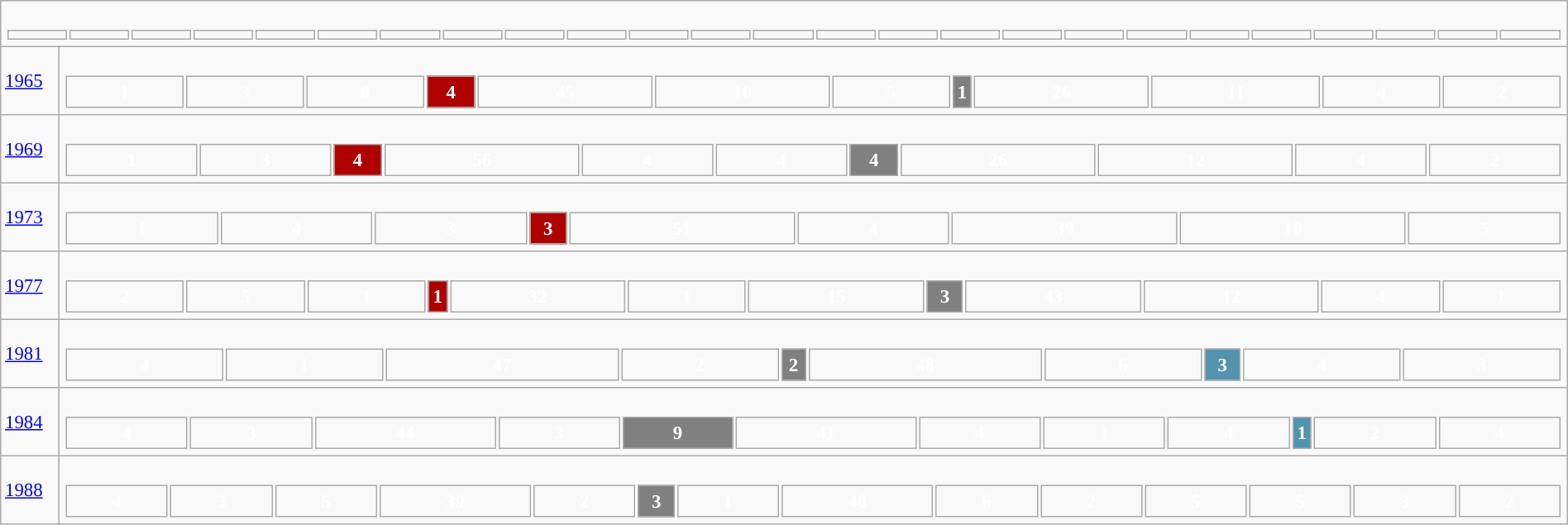<table class="wikitable" width="100%" style="border:solid #000000 1px;font-size:95%;">
<tr>
<td colspan="2"><br><table width="100%" style="font-size:90%;">
<tr>
<td width="40"></td>
<td></td>
<td></td>
<td></td>
<td></td>
<td></td>
<td></td>
<td></td>
<td></td>
<td></td>
<td></td>
<td></td>
<td></td>
<td></td>
<td></td>
<td></td>
<td></td>
<td></td>
<td></td>
<td></td>
<td></td>
<td></td>
<td></td>
<td></td>
<td></td>
</tr>
</table>
</td>
</tr>
<tr>
<td width="40"><a href='#'>1965</a></td>
<td><br><table style="width:100%; text-align:center; font-weight:bold; color:white;">
<tr>
<td style="background-color: ">1</td>
<td style="background-color: ">3</td>
<td style="background-color: ">8</td>
<td style="background-color: #AF0000; width: 3.33%">4</td>
<td style="background-color: ">45</td>
<td style="background-color: ">10</td>
<td style="background-color: ">5</td>
<td style="background-color: #808080; width: 0.83%">1</td>
<td style="background-color: ">26</td>
<td style="background-color: ">11</td>
<td style="background-color: ">4</td>
<td style="background-color: ">2</td>
</tr>
</table>
</td>
</tr>
<tr>
<td><a href='#'>1969</a></td>
<td><br><table style="width:100%; text-align:center; font-weight:bold; color:white;">
<tr>
<td style="background-color: ">1</td>
<td style="background-color: ">3</td>
<td style="background-color: #AF0000; width: 3.33%">4</td>
<td style="background-color: ">56</td>
<td style="background-color: ">4</td>
<td style="background-color: ">4</td>
<td style="background-color: #808080; width: 3.33%">4</td>
<td style="background-color: ">26</td>
<td style="background-color: ">12</td>
<td style="background-color: ">4</td>
<td style="background-color: ">2</td>
</tr>
</table>
</td>
</tr>
<tr>
<td><a href='#'>1973</a></td>
<td><br><table style="width:100%; text-align:center; font-weight:bold; color:white;">
<tr>
<td style="background-color: ">1</td>
<td style="background-color: ">4</td>
<td style="background-color: ">3</td>
<td style="background-color: #AF0000; width: 2.50%">3</td>
<td style="background-color: ">51</td>
<td style="background-color: ">4</td>
<td style="background-color: ">39</td>
<td style="background-color: ">10</td>
<td style="background-color: ">5</td>
</tr>
</table>
</td>
</tr>
<tr>
<td><a href='#'>1977</a></td>
<td><br><table style="width:100%; text-align:center; font-weight:bold; color:white;">
<tr>
<td style="background-color: ">2</td>
<td style="background-color: ">5</td>
<td style="background-color: ">1</td>
<td style="background-color: #AF0000; width: 0.83%">1</td>
<td style="background-color: ">32</td>
<td style="background-color: ">1</td>
<td style="background-color: ">15</td>
<td style="background-color: #808080; width: 2.50%">3</td>
<td style="background-color: ">43</td>
<td style="background-color: ">12</td>
<td style="background-color: ">4</td>
<td style="background-color: ">1</td>
</tr>
</table>
</td>
</tr>
<tr>
<td><a href='#'>1981</a></td>
<td><br><table style="width:100%; text-align:center; font-weight:bold; color:white;">
<tr>
<td style="background-color: ">4</td>
<td style="background-color: ">1</td>
<td style="background-color: ">47</td>
<td style="background-color: ">2</td>
<td style="background-color: #808080; width: 1.67%">2</td>
<td style="background-color: ">48</td>
<td style="background-color: ">6</td>
<td style="background-color: #5294AE; width: 2.50%">3</td>
<td style="background-color: ">4</td>
<td style="background-color: ">3</td>
</tr>
</table>
</td>
</tr>
<tr>
<td><a href='#'>1984</a></td>
<td><br><table style="width:100%; text-align:center; font-weight:bold; color:white;">
<tr>
<td style="background-color: ">4</td>
<td style="background-color: ">3</td>
<td style="background-color: ">44</td>
<td style="background-color: ">3</td>
<td style="background-color: #808080; width: 7.50%">9</td>
<td style="background-color: ">41</td>
<td style="background-color: ">4</td>
<td style="background-color: ">1</td>
<td style="background-color: ">4</td>
<td style="background-color: #5294AE; width: 0.83%">1</td>
<td style="background-color: ">2</td>
<td style="background-color: ">4</td>
</tr>
</table>
</td>
</tr>
<tr>
<td><a href='#'>1988</a></td>
<td><br><table style="width:100%; text-align:center; font-weight:bold; color:white;">
<tr>
<td style="background-color: ">4</td>
<td style="background-color: ">3</td>
<td style="background-color: ">5</td>
<td style="background-color: ">39</td>
<td style="background-color: ">2</td>
<td style="background-color: #808080; width: 2.50%">3</td>
<td style="background-color: ">1</td>
<td style="background-color: ">40</td>
<td style="background-color: ">6</td>
<td style="background-color: ">2</td>
<td style="background-color: ">5</td>
<td style="background-color: ">5</td>
<td style="background-color: ">3</td>
<td style="background-color: ">2</td>
</tr>
</table>
</td>
</tr>
</table>
